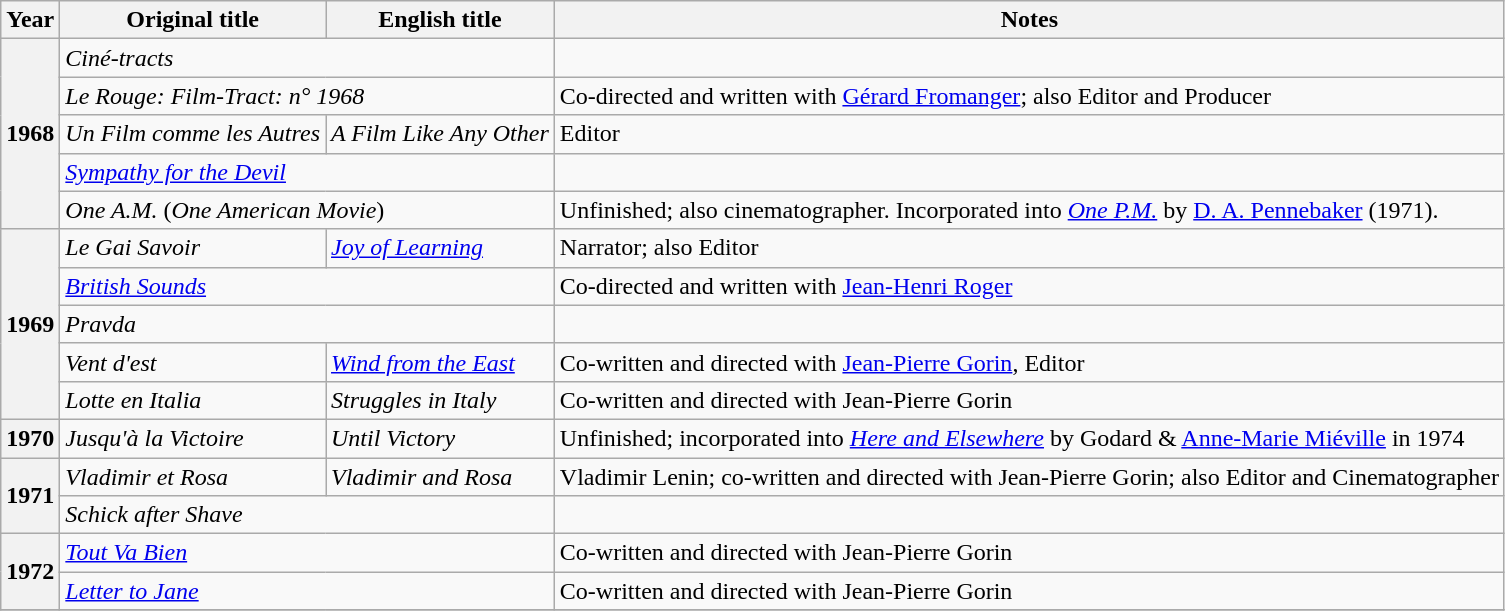<table class="wikitable sortable plainrowheaders">
<tr>
<th scope="col">Year</th>
<th scope="col">Original title</th>
<th>English title</th>
<th scope="col" class="unsortable">Notes</th>
</tr>
<tr>
<th rowspan="5">1968</th>
<td colspan="2" scope="row"><em>Ciné-tracts</em></td>
<td></td>
</tr>
<tr>
<td colspan="2" scope="row"><em>Le Rouge: Film-Tract: n° 1968</em></td>
<td>Co-directed and written with <a href='#'>Gérard Fromanger</a>; also Editor and Producer</td>
</tr>
<tr>
<td scope="row"><em>Un Film comme les Autres</em></td>
<td><em>A Film Like Any Other</em></td>
<td>Editor</td>
</tr>
<tr>
<td colspan="2" scope="row"><em><a href='#'>Sympathy for the Devil</a></em></td>
<td></td>
</tr>
<tr>
<td colspan="2" scope="row"><em>One A.M.</em> (<em>One American Movie</em>)</td>
<td>Unfinished; also cinematographer. Incorporated into <em><a href='#'>One P.M.</a></em> by <a href='#'>D. A. Pennebaker</a> (1971).</td>
</tr>
<tr>
<th rowspan="5">1969</th>
<td scope="row"><em>Le Gai Savoir</em></td>
<td><em><a href='#'>Joy of Learning</a></em></td>
<td>Narrator; also Editor</td>
</tr>
<tr>
<td colspan="2" scope="row"><em><a href='#'>British Sounds</a></em></td>
<td>Co-directed and written with <a href='#'>Jean-Henri Roger</a></td>
</tr>
<tr>
<td colspan="2" scope="row"><em>Pravda</em></td>
<td></td>
</tr>
<tr>
<td scope="row"><em>Vent d'est</em></td>
<td><em><a href='#'>Wind from the East</a></em></td>
<td>Co-written and directed with <a href='#'>Jean-Pierre Gorin</a>, Editor</td>
</tr>
<tr>
<td scope="row"><em>Lotte en Italia</em></td>
<td><em>Struggles in Italy</em></td>
<td>Co-written and directed with Jean-Pierre Gorin</td>
</tr>
<tr>
<th>1970</th>
<td scope="row"><em>Jusqu'à la Victoire</em></td>
<td><em>Until Victory</em></td>
<td>Unfinished; incorporated into <em><a href='#'>Here and Elsewhere</a></em> by  Godard & <a href='#'>Anne-Marie Miéville</a> in 1974</td>
</tr>
<tr>
<th rowspan="2">1971</th>
<td scope="row"><em>Vladimir et Rosa</em></td>
<td><em>Vladimir and Rosa</em></td>
<td>Vladimir Lenin; co-written and directed with Jean-Pierre Gorin; also Editor and Cinematographer</td>
</tr>
<tr>
<td colspan="2" scope="row"><em>Schick after Shave</em></td>
<td></td>
</tr>
<tr>
<th rowspan="2">1972</th>
<td colspan="2" scope="row"><em><a href='#'>Tout Va Bien</a></em></td>
<td>Co-written and directed with Jean-Pierre Gorin</td>
</tr>
<tr>
<td colspan="2" scope="row"><em><a href='#'>Letter to Jane</a></em></td>
<td>Co-written and directed with Jean-Pierre Gorin</td>
</tr>
<tr>
</tr>
</table>
